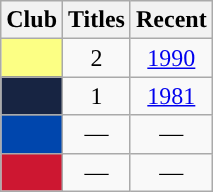<table class="wikitable" style="text-align:center; width=60%;">
<tr>
<th>Club</th>
<th>Titles</th>
<th>Recent</th>
</tr>
<tr>
<td style=background-color:#FCFF84;color:#AD9759><strong><a href='#'></a></strong></td>
<td>2</td>
<td><a href='#'>1990</a></td>
</tr>
<tr>
<td style=background-color:#172442;color:Goldenrod><strong><a href='#'></a></strong></td>
<td>1</td>
<td><a href='#'>1981</a></td>
</tr>
<tr>
<td style=background-color:#0046AD;color:#DF0101><strong><a href='#'></a></strong></td>
<td>—</td>
<td>—</td>
</tr>
<tr>
<td style=background-color:#CD1731;color:#FFFFFF><strong><a href='#'></a></strong></td>
<td>—</td>
<td>—</td>
</tr>
</table>
